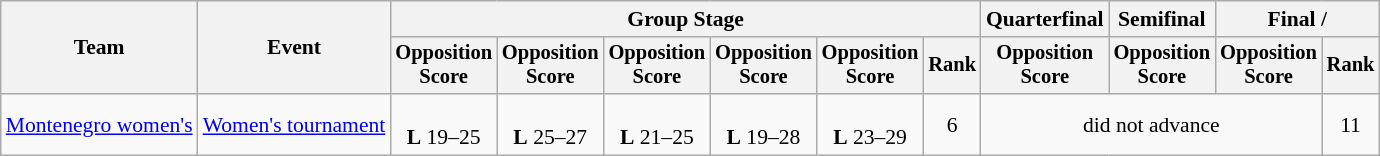<table class="wikitable" style="font-size:90%">
<tr>
<th rowspan=2>Team</th>
<th rowspan=2>Event</th>
<th colspan=6>Group Stage</th>
<th>Quarterfinal</th>
<th>Semifinal</th>
<th colspan=2>Final / </th>
</tr>
<tr style="font-size:95%">
<th>Opposition<br>Score</th>
<th>Opposition<br>Score</th>
<th>Opposition<br>Score</th>
<th>Opposition<br>Score</th>
<th>Opposition<br>Score</th>
<th>Rank</th>
<th>Opposition<br>Score</th>
<th>Opposition<br>Score</th>
<th>Opposition<br>Score</th>
<th>Rank</th>
</tr>
<tr align=center>
<td align=left><a href='#'>Montenegro women's</a></td>
<td align=left><a href='#'>Women's tournament</a></td>
<td><br><strong>L</strong> 19–25</td>
<td><br><strong>L</strong> 25–27</td>
<td><br><strong>L</strong> 21–25</td>
<td><br><strong>L</strong> 19–28</td>
<td><br><strong>L</strong> 23–29</td>
<td>6</td>
<td colspan=3>did not advance</td>
<td>11</td>
</tr>
</table>
